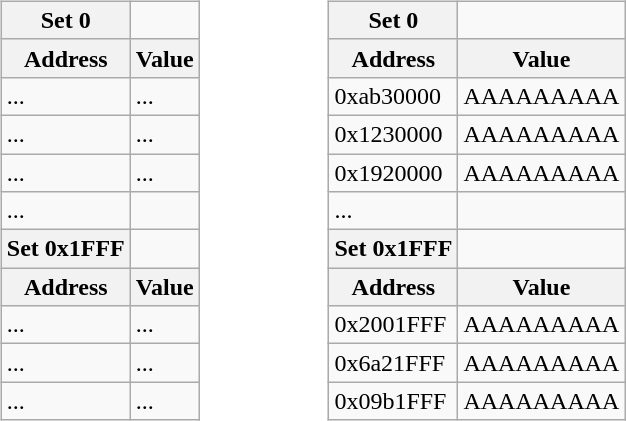<table>
<tr>
<td width="50%" valign="top"><br><table class="wikitable">
<tr>
<th>Set 0</th>
<td></td>
</tr>
<tr>
<th>Address</th>
<th>Value</th>
</tr>
<tr>
<td>...</td>
<td>...</td>
</tr>
<tr>
<td>...</td>
<td>...</td>
</tr>
<tr>
<td>...</td>
<td>...</td>
</tr>
<tr>
<td>...</td>
<td></td>
</tr>
<tr>
<th>Set 0x1FFF</th>
<td></td>
</tr>
<tr>
<th>Address</th>
<th>Value</th>
</tr>
<tr>
<td>...</td>
<td>...</td>
</tr>
<tr>
<td>...</td>
<td>...</td>
</tr>
<tr>
<td>...</td>
<td>...</td>
</tr>
</table>
</td>
<td width="50%" valign="top"><br><table class="wikitable">
<tr>
<th>Set 0</th>
<td></td>
</tr>
<tr>
<th>Address</th>
<th>Value</th>
</tr>
<tr>
<td>0xab30000</td>
<td>AAAAAAAAA</td>
</tr>
<tr>
<td>0x1230000</td>
<td>AAAAAAAAA</td>
</tr>
<tr>
<td>0x1920000</td>
<td>AAAAAAAAA</td>
</tr>
<tr>
<td>...</td>
<td></td>
</tr>
<tr>
<th>Set 0x1FFF</th>
<td></td>
</tr>
<tr>
<th>Address</th>
<th>Value</th>
</tr>
<tr>
<td>0x2001FFF</td>
<td>AAAAAAAAA</td>
</tr>
<tr>
<td>0x6a21FFF</td>
<td>AAAAAAAAA</td>
</tr>
<tr>
<td>0x09b1FFF</td>
<td>AAAAAAAAA</td>
</tr>
</table>
</td>
</tr>
</table>
